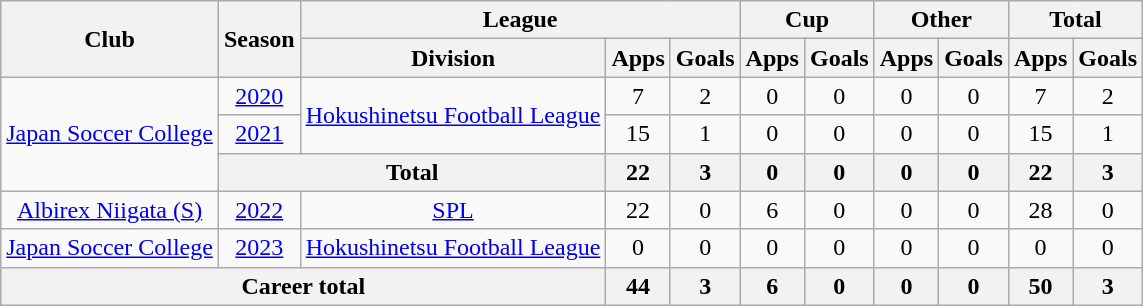<table class="wikitable" style="text-align: center">
<tr>
<th rowspan="2">Club</th>
<th rowspan="2">Season</th>
<th colspan="3">League</th>
<th colspan="2">Cup</th>
<th colspan="2">Other</th>
<th colspan="2">Total</th>
</tr>
<tr>
<th>Division</th>
<th>Apps</th>
<th>Goals</th>
<th>Apps</th>
<th>Goals</th>
<th>Apps</th>
<th>Goals</th>
<th>Apps</th>
<th>Goals</th>
</tr>
<tr>
<td rowspan="3"><a href='#'>Japan Soccer College</a></td>
<td><a href='#'>2020</a></td>
<td rowspan="2"><a href='#'>Hokushinetsu Football League</a></td>
<td>7</td>
<td>2</td>
<td>0</td>
<td>0</td>
<td>0</td>
<td>0</td>
<td>7</td>
<td>2</td>
</tr>
<tr>
<td><a href='#'>2021</a></td>
<td>15</td>
<td>1</td>
<td>0</td>
<td>0</td>
<td>0</td>
<td>0</td>
<td>15</td>
<td>1</td>
</tr>
<tr>
<th colspan=2>Total</th>
<th>22</th>
<th>3</th>
<th>0</th>
<th>0</th>
<th>0</th>
<th>0</th>
<th>22</th>
<th>3</th>
</tr>
<tr>
<td><a href='#'>Albirex Niigata (S)</a></td>
<td><a href='#'>2022</a></td>
<td><a href='#'>SPL</a></td>
<td>22</td>
<td>0</td>
<td>6</td>
<td>0</td>
<td>0</td>
<td>0</td>
<td>28</td>
<td>0</td>
</tr>
<tr>
<td rowspan="1"><a href='#'>Japan Soccer College</a></td>
<td><a href='#'>2023</a></td>
<td rowspan="1"><a href='#'>Hokushinetsu Football League</a></td>
<td>0</td>
<td>0</td>
<td>0</td>
<td>0</td>
<td>0</td>
<td>0</td>
<td>0</td>
<td>0</td>
</tr>
<tr>
<th colspan=3>Career total</th>
<th>44</th>
<th>3</th>
<th>6</th>
<th>0</th>
<th>0</th>
<th>0</th>
<th>50</th>
<th>3</th>
</tr>
</table>
